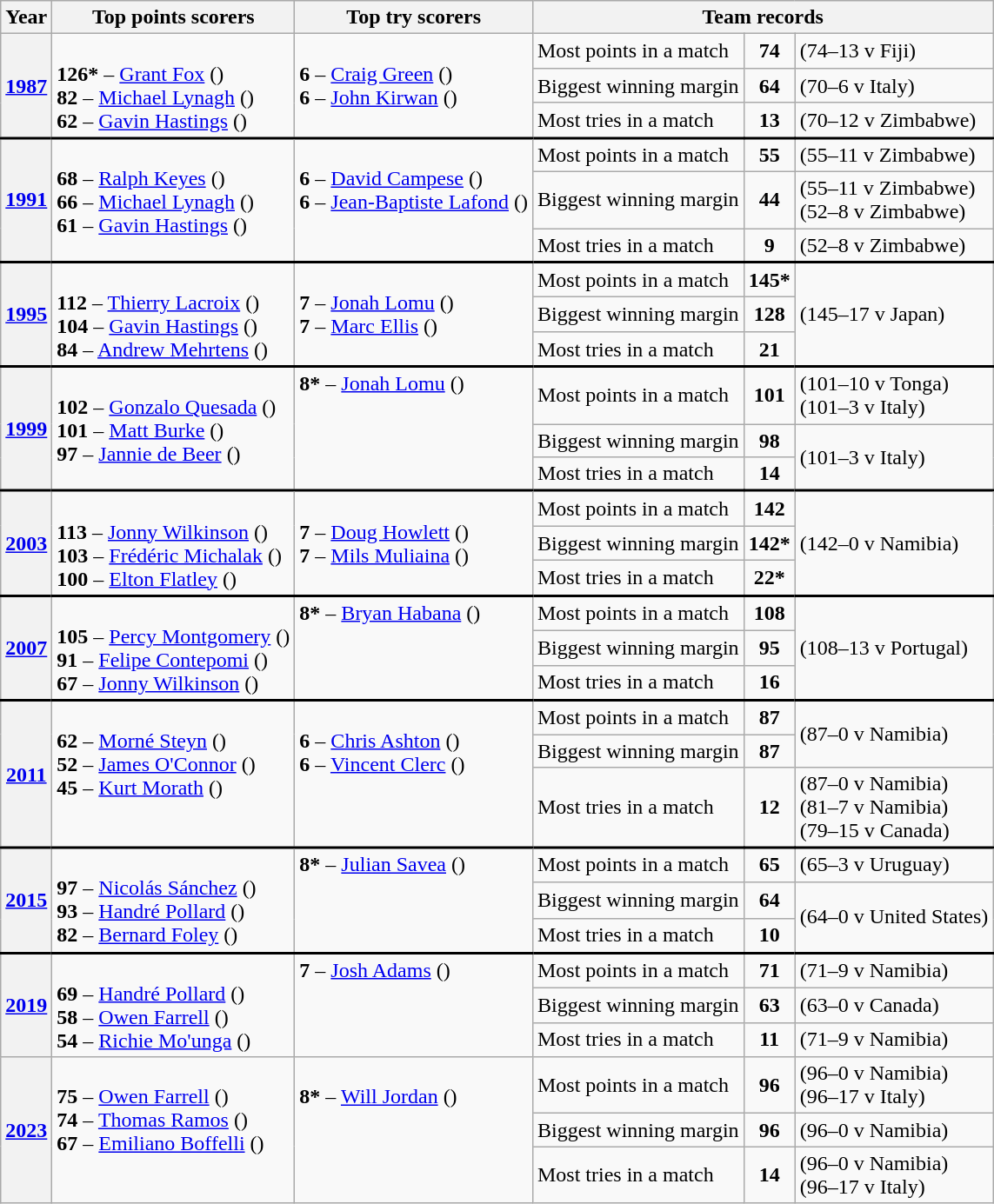<table class="wikitable">
<tr>
<th width=30>Year</th>
<th>Top points scorers</th>
<th>Top try scorers</th>
<th colspan=4>Team records</th>
</tr>
<tr>
<th rowspan=3><a href='#'>1987</a></th>
<td style="border-bottom:2px solid black" rowspan=3 valign=top><br><strong>126*</strong> – <a href='#'>Grant Fox</a> ()<br>
<strong>82</strong> – <a href='#'>Michael Lynagh</a> ()<br>
<strong>62</strong> – <a href='#'>Gavin Hastings</a> ()</td>
<td style="border-bottom:2px solid black" rowspan=3 valign=top><br><strong>6</strong> – <a href='#'>Craig Green</a> ()<br>
<strong>6</strong> – <a href='#'>John Kirwan</a> ()</td>
<td>Most points in a match</td>
<td align=center><strong>74</strong></td>
<td> (74–13 v Fiji)</td>
</tr>
<tr>
<td>Biggest winning margin</td>
<td align=center><strong>64</strong></td>
<td> (70–6 v Italy)</td>
</tr>
<tr style="border-bottom:2px solid black">
<td>Most tries in a match</td>
<td align=center><strong>13</strong></td>
<td> (70–12 v Zimbabwe)</td>
</tr>
<tr>
<th rowspan=3><a href='#'>1991</a></th>
<td style="border-bottom:2px solid black" rowspan=3 valign=top><br><strong>68</strong> – <a href='#'>Ralph Keyes</a> ()<br>
<strong>66</strong> – <a href='#'>Michael Lynagh</a> ()<br>
<strong>61</strong> – <a href='#'>Gavin Hastings</a> ()</td>
<td style="border-bottom:2px solid black" rowspan=3 valign=top><br><strong>6</strong> – <a href='#'>David Campese</a> ()<br>
<strong>6</strong> – <a href='#'>Jean-Baptiste Lafond</a> ()</td>
<td>Most points in a match</td>
<td align=center><strong>55</strong></td>
<td> (55–11 v Zimbabwe)</td>
</tr>
<tr>
<td>Biggest winning margin</td>
<td align=center><strong>44</strong></td>
<td> (55–11 v Zimbabwe)<br> (52–8 v Zimbabwe)</td>
</tr>
<tr style="border-bottom:2px solid black">
<td>Most tries in a match</td>
<td align=center><strong>9</strong></td>
<td> (52–8 v Zimbabwe)</td>
</tr>
<tr>
<th rowspan=3><a href='#'>1995</a></th>
<td style="border-bottom:2px solid black" rowspan=3 valign=top><br><strong>112</strong> – <a href='#'>Thierry Lacroix</a> ()<br>
<strong>104</strong> – <a href='#'>Gavin Hastings</a> ()<br>
<strong>84</strong> – <a href='#'>Andrew Mehrtens</a> ()</td>
<td style="border-bottom:2px solid black" rowspan=3 valign=top><br><strong>7</strong> – <a href='#'>Jonah Lomu</a> ()<br>
<strong>7</strong> – <a href='#'>Marc Ellis</a> ()</td>
<td>Most points in a match</td>
<td align=center><strong>145*</strong></td>
<td style="border-bottom:2px solid black" rowspan=3> (145–17 v Japan)</td>
</tr>
<tr>
<td>Biggest winning margin</td>
<td align=center><strong>128</strong></td>
</tr>
<tr style="border-bottom:2px solid black">
<td>Most tries in a match</td>
<td align=center><strong>21</strong></td>
</tr>
<tr>
<th rowspan=3><a href='#'>1999</a></th>
<td style="border-bottom:2px solid black" rowspan=3 valign=top><br><strong>102</strong> – <a href='#'>Gonzalo Quesada</a> ()<br>
<strong>101</strong> – <a href='#'>Matt Burke</a> ()<br>
<strong>97</strong> – <a href='#'>Jannie de Beer</a> ()</td>
<td style="border-bottom:2px solid black" rowspan=3 valign=top><strong>8*</strong> – <a href='#'>Jonah Lomu</a> ()</td>
<td>Most points in a match</td>
<td align=center><strong>101</strong></td>
<td> (101–10 v Tonga)<br> (101–3 v Italy)</td>
</tr>
<tr>
<td>Biggest winning margin</td>
<td align=center><strong>98</strong></td>
<td style="border-bottom:2px solid black" rowspan=2> (101–3 v Italy)</td>
</tr>
<tr style="border-bottom:2px solid black">
<td>Most tries in a match</td>
<td align=center><strong>14</strong></td>
</tr>
<tr>
<th rowspan=3><a href='#'>2003</a></th>
<td style="border-bottom:2px solid black" rowspan=3 valign=top><br><strong>113</strong> – <a href='#'>Jonny Wilkinson</a> ()<br>
<strong>103</strong> – <a href='#'>Frédéric Michalak</a> ()<br>
<strong>100</strong> – <a href='#'>Elton Flatley</a> ()</td>
<td style="border-bottom:2px solid black" rowspan=3 valign=top><br><strong>7</strong> – <a href='#'>Doug Howlett</a> ()<br>
<strong>7</strong> – <a href='#'>Mils Muliaina</a> ()</td>
<td>Most points in a match</td>
<td align=center><strong>142</strong></td>
<td style="border-bottom:2px solid black" rowspan=3> (142–0 v Namibia)</td>
</tr>
<tr>
<td>Biggest winning margin</td>
<td align=center><strong>142*</strong></td>
</tr>
<tr style="border-bottom:2px solid black">
<td>Most tries in a match</td>
<td align=center><strong>22*</strong></td>
</tr>
<tr>
<th rowspan=3><a href='#'>2007</a></th>
<td style="border-bottom:2px solid black" rowspan=3 valign=top><br><strong>105</strong> – <a href='#'>Percy Montgomery</a> ()<br>
<strong>91</strong> – <a href='#'>Felipe Contepomi</a> ()<br>
<strong>67</strong> – <a href='#'>Jonny Wilkinson</a> ()</td>
<td style="border-bottom:2px solid black" rowspan=3 valign=top><strong>8*</strong> – <a href='#'>Bryan Habana</a> ()</td>
<td>Most points in a match</td>
<td align=center><strong>108</strong></td>
<td style="border-bottom:2px solid black" rowspan=3> (108–13 v Portugal)</td>
</tr>
<tr>
<td>Biggest winning margin</td>
<td align=center><strong>95</strong></td>
</tr>
<tr style="border-bottom:2px solid black">
<td>Most tries in a match</td>
<td align=center><strong>16</strong></td>
</tr>
<tr>
<th rowspan=3><a href='#'>2011</a></th>
<td style="border-bottom:2px solid black" rowspan=3 valign=top><br><strong>62</strong> – <a href='#'>Morné Steyn</a> ()<br>
<strong>52</strong> – <a href='#'>James O'Connor</a> ()<br>
<strong>45</strong> – <a href='#'>Kurt Morath</a> ()</td>
<td style="border-bottom:2px solid black" rowspan=3 valign=top><br><strong>6</strong> – <a href='#'>Chris Ashton</a> ()<br>
<strong>6</strong> – <a href='#'>Vincent Clerc</a> ()</td>
<td>Most points in a match</td>
<td align=center><strong>87</strong></td>
<td rowspan=2> (87–0 v Namibia)</td>
</tr>
<tr>
<td>Biggest winning margin</td>
<td align=center><strong>87</strong></td>
</tr>
<tr style="border-bottom:2px solid black">
<td>Most tries in a match</td>
<td align=center><strong>12</strong></td>
<td> (87–0 v Namibia)<br> (81–7 v Namibia)<br> (79–15 v Canada)</td>
</tr>
<tr>
<th rowspan=3><a href='#'>2015</a></th>
<td style="border-bottom:2px solid black" rowspan=3 valign=top><br><strong>97</strong> – <a href='#'>Nicolás Sánchez</a> ()<br>
<strong>93</strong> – <a href='#'>Handré Pollard</a> ()<br>
<strong>82</strong> – <a href='#'>Bernard Foley</a> ()</td>
<td style="border-bottom:2px solid black" rowspan=3 valign=top><strong>8*</strong> – <a href='#'>Julian Savea</a> ()</td>
<td>Most points in a match</td>
<td align=center><strong>65</strong></td>
<td> (65–3 v Uruguay)</td>
</tr>
<tr>
<td>Biggest winning margin</td>
<td align=center><strong>64</strong></td>
<td style="border-bottom:2px solid black" rowspan=2> (64–0 v United States)</td>
</tr>
<tr style="border-bottom:2px solid black">
<td>Most tries in a match</td>
<td align=center><strong>10</strong></td>
</tr>
<tr>
<th rowspan=3><a href='#'>2019</a></th>
<td rowspan=3 valign=top><br><strong>69</strong> – <a href='#'>Handré Pollard</a> ()<br>
<strong>58</strong> – <a href='#'>Owen Farrell</a> ()<br>
<strong>54</strong> – <a href='#'>Richie Mo'unga</a> ()<br></td>
<td rowspan=3 valign=top><strong>7</strong> – <a href='#'>Josh Adams</a> ()</td>
<td>Most points in a match</td>
<td align=center><strong>71</strong></td>
<td> (71–9 v Namibia)</td>
</tr>
<tr>
<td>Biggest winning margin</td>
<td align=center><strong>63</strong></td>
<td> (63–0 v Canada)</td>
</tr>
<tr>
<td>Most tries in a match</td>
<td align=center><strong>11</strong></td>
<td> (71–9 v Namibia)</td>
</tr>
<tr>
<th rowspan=3><a href='#'>2023</a></th>
<td rowspan=3 valign=top><br><strong>75</strong> – <a href='#'>Owen Farrell</a> ()<br>
<strong>74</strong> – <a href='#'>Thomas Ramos</a> ()<br>
<strong>67</strong> – <a href='#'>Emiliano Boffelli</a> ()</td>
<td rowspan=3 valign=top><br><strong>8*</strong> – <a href='#'>Will Jordan</a> ()</td>
<td>Most points in a match</td>
<td align=center><strong>96</strong></td>
<td> (96–0 v Namibia)<br>  (96–17 v Italy)</td>
</tr>
<tr>
<td>Biggest winning margin</td>
<td align=center><strong>96</strong></td>
<td> (96–0 v Namibia)</td>
</tr>
<tr>
<td>Most tries in a match</td>
<td align=center><strong>14</strong></td>
<td> (96–0 v Namibia)<br>  (96–17 v Italy)</td>
</tr>
</table>
